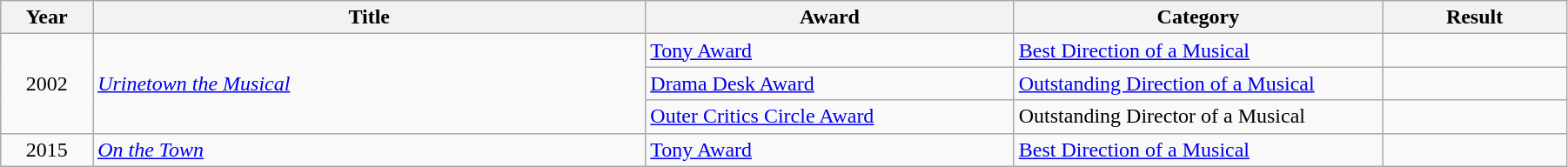<table class="wikitable" width="95%">
<tr>
<th width="5%">Year</th>
<th width="30%">Title</th>
<th width="20%">Award</th>
<th width="20%">Category</th>
<th width="10%">Result</th>
</tr>
<tr>
<td rowspan="3" align="center">2002</td>
<td rowspan="3"><em><a href='#'>Urinetown the Musical</a></em></td>
<td rowspan="1"><a href='#'>Tony Award</a></td>
<td><a href='#'>Best Direction of a Musical</a></td>
<td></td>
</tr>
<tr>
<td rowspan="1"><a href='#'>Drama Desk Award</a></td>
<td><a href='#'>Outstanding Direction of a Musical</a></td>
<td></td>
</tr>
<tr>
<td rowspan="1"><a href='#'>Outer Critics Circle Award</a></td>
<td>Outstanding Director of a Musical</td>
<td></td>
</tr>
<tr>
<td rowspan="3" align="center">2015</td>
<td rowspan="3"><em><a href='#'>On the Town</a></em></td>
<td rowspan="1"><a href='#'>Tony Award</a></td>
<td><a href='#'>Best Direction of a Musical</a></td>
<td></td>
</tr>
</table>
